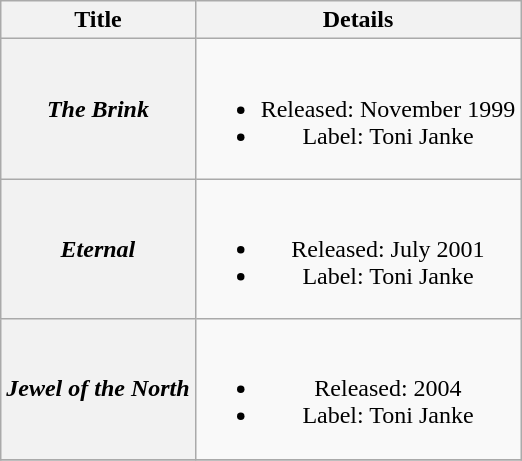<table class="wikitable plainrowheaders" style="text-align:center;" border="1">
<tr>
<th>Title</th>
<th>Details</th>
</tr>
<tr>
<th scope="row"><em>The Brink</em></th>
<td><br><ul><li>Released: November 1999</li><li>Label: Toni Janke</li></ul></td>
</tr>
<tr>
<th scope="row"><em>Eternal</em></th>
<td><br><ul><li>Released: July 2001</li><li>Label: Toni Janke</li></ul></td>
</tr>
<tr>
<th scope="row"><em>Jewel of the North</em></th>
<td><br><ul><li>Released: 2004</li><li>Label: Toni Janke</li></ul></td>
</tr>
<tr>
</tr>
</table>
